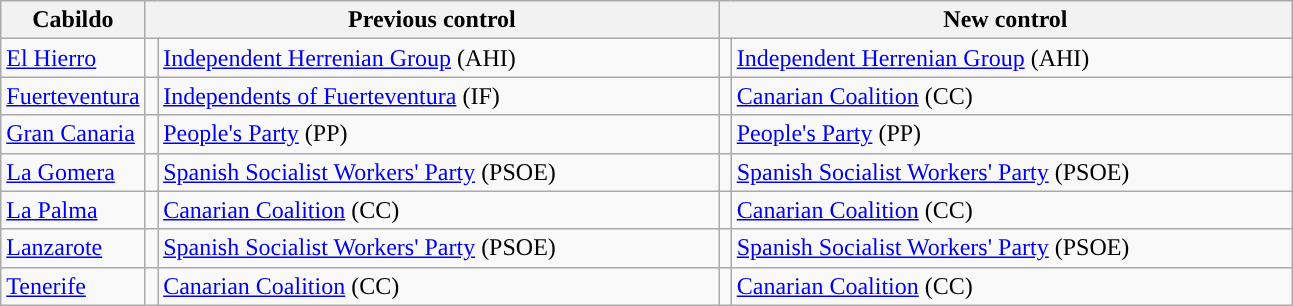<table class="wikitable sortable">
<tr>
<th>Cabildo</th>
<th colspan="2" style="width:375px;">Previous control</th>
<th colspan="2" style="width:375px;">New control</th>
</tr>
<tr>
<td><a href='#'>El Hierro</a></td>
<td width="1" style="color:inherit;background:"></td>
<td><a href='#'>Independent Herrenian Group</a> (AHI)</td>
<td width="1" style="color:inherit;background:"></td>
<td><a href='#'>Independent Herrenian Group</a> (AHI)</td>
</tr>
<tr>
<td><a href='#'>Fuerteventura</a></td>
<td style="color:inherit;background:"></td>
<td><a href='#'>Independents of Fuerteventura</a> (IF)</td>
<td style="color:inherit;background:"></td>
<td><a href='#'>Canarian Coalition</a> (CC)</td>
</tr>
<tr>
<td><a href='#'>Gran Canaria</a></td>
<td style="color:inherit;background:"></td>
<td><a href='#'>People's Party</a> (PP)</td>
<td style="color:inherit;background:"></td>
<td><a href='#'>People's Party</a> (PP)</td>
</tr>
<tr>
<td><a href='#'>La Gomera</a></td>
<td style="color:inherit;background:"></td>
<td><a href='#'>Spanish Socialist Workers' Party</a> (PSOE)</td>
<td style="color:inherit;background:"></td>
<td><a href='#'>Spanish Socialist Workers' Party</a> (PSOE)</td>
</tr>
<tr>
<td><a href='#'>La Palma</a></td>
<td style="color:inherit;background:"></td>
<td><a href='#'>Canarian Coalition</a> (CC)</td>
<td style="color:inherit;background:"></td>
<td><a href='#'>Canarian Coalition</a> (CC)</td>
</tr>
<tr>
<td><a href='#'>Lanzarote</a></td>
<td style="color:inherit;background:"></td>
<td><a href='#'>Spanish Socialist Workers' Party</a> (PSOE)</td>
<td style="color:inherit;background:"></td>
<td><a href='#'>Spanish Socialist Workers' Party</a> (PSOE)</td>
</tr>
<tr>
<td><a href='#'>Tenerife</a></td>
<td style="color:inherit;background:"></td>
<td><a href='#'>Canarian Coalition</a> (CC)</td>
<td style="color:inherit;background:"></td>
<td><a href='#'>Canarian Coalition</a> (CC)</td>
</tr>
</table>
